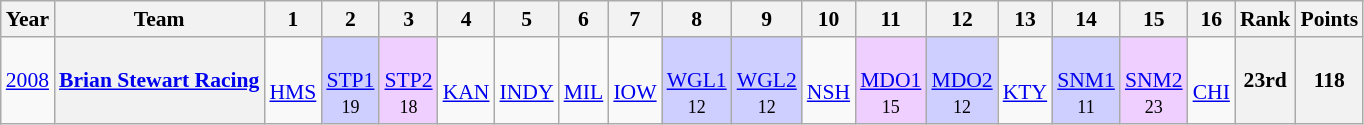<table class="wikitable" style="text-align:center; font-size:90%">
<tr>
<th>Year</th>
<th>Team</th>
<th>1</th>
<th>2</th>
<th>3</th>
<th>4</th>
<th>5</th>
<th>6</th>
<th>7</th>
<th>8</th>
<th>9</th>
<th>10</th>
<th>11</th>
<th>12</th>
<th>13</th>
<th>14</th>
<th>15</th>
<th>16</th>
<th>Rank</th>
<th>Points</th>
</tr>
<tr>
<td><a href='#'>2008</a></td>
<th><a href='#'>Brian Stewart Racing</a></th>
<td><br><a href='#'>HMS</a> <br><small></small></td>
<td style="background:#CFCFFF;"><br><a href='#'>STP1</a><br><small>19</small></td>
<td style="background:#EFCFFF;"><br><a href='#'>STP2</a><br><small>18</small></td>
<td><br><a href='#'>KAN</a></td>
<td><br><a href='#'>INDY</a></td>
<td><br><a href='#'>MIL</a></td>
<td><br><a href='#'>IOW</a></td>
<td style="background:#CFCFFF;"><br><a href='#'>WGL1</a><br><small>12</small></td>
<td style="background:#CFCFFF;"><br><a href='#'>WGL2</a><br><small>12</small></td>
<td><br><a href='#'>NSH</a></td>
<td style="background:#EFCFFF;"><br><a href='#'>MDO1</a><br><small>15</small></td>
<td style="background:#CFCFFF;"><br><a href='#'>MDO2</a><br><small>12</small></td>
<td><br><a href='#'>KTY</a></td>
<td style="background:#CFCFFF;"><br><a href='#'>SNM1</a><br><small>11</small></td>
<td style="background:#EFCFFF;"><br><a href='#'>SNM2</a><br><small>23</small></td>
<td><br><a href='#'>CHI</a><br><small></small></td>
<th><strong>23rd</strong></th>
<th><strong>118</strong></th>
</tr>
</table>
